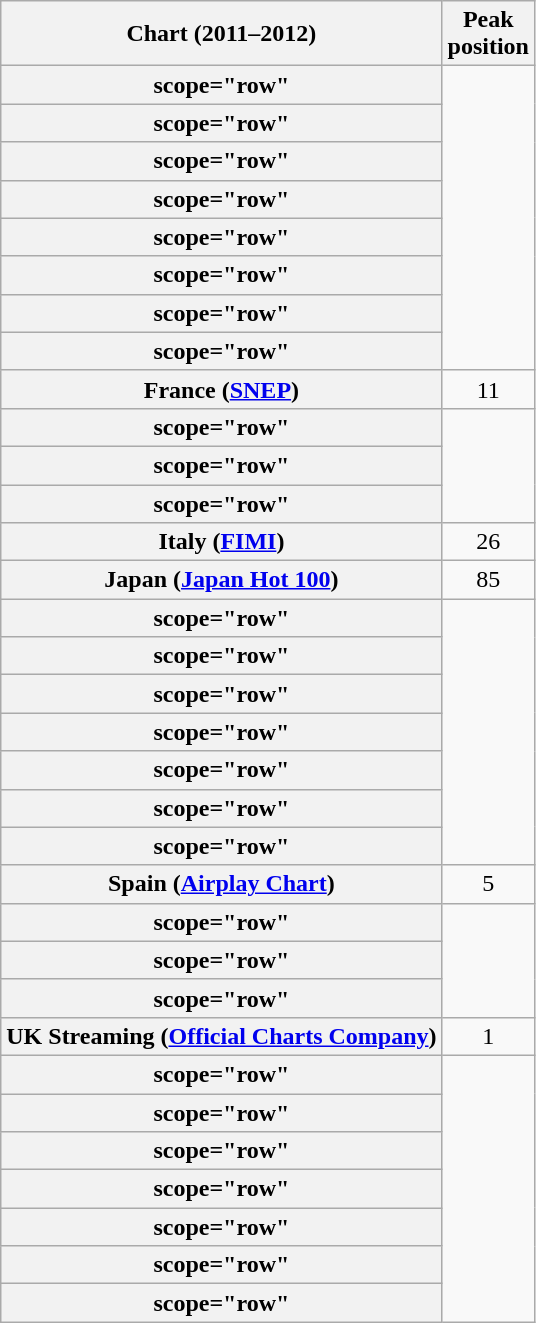<table class="wikitable sortable plainrowheaders" style="text-align:center;">
<tr>
<th scope="col">Chart (2011–2012)</th>
<th scope="col">Peak<br>position</th>
</tr>
<tr>
<th>scope="row"</th>
</tr>
<tr>
<th>scope="row"</th>
</tr>
<tr>
<th>scope="row"</th>
</tr>
<tr>
<th>scope="row"</th>
</tr>
<tr>
<th>scope="row"</th>
</tr>
<tr>
<th>scope="row"</th>
</tr>
<tr>
<th>scope="row"</th>
</tr>
<tr>
<th>scope="row"</th>
</tr>
<tr>
<th scope="row">France (<a href='#'>SNEP</a>)</th>
<td>11</td>
</tr>
<tr>
<th>scope="row"</th>
</tr>
<tr>
<th>scope="row"</th>
</tr>
<tr>
<th>scope="row"</th>
</tr>
<tr>
<th scope="row">Italy (<a href='#'>FIMI</a>)</th>
<td style="text-align:center;">26</td>
</tr>
<tr>
<th scope="row">Japan (<a href='#'>Japan Hot 100</a>)</th>
<td style="text-align:center;">85</td>
</tr>
<tr>
<th>scope="row"</th>
</tr>
<tr>
<th>scope="row"</th>
</tr>
<tr>
<th>scope="row"</th>
</tr>
<tr>
<th>scope="row"</th>
</tr>
<tr>
<th>scope="row"</th>
</tr>
<tr>
<th>scope="row"</th>
</tr>
<tr>
<th>scope="row"</th>
</tr>
<tr>
<th scope="row">Spain (<a href='#'>Airplay Chart</a>)</th>
<td>5</td>
</tr>
<tr>
<th>scope="row"</th>
</tr>
<tr>
<th>scope="row"</th>
</tr>
<tr>
<th>scope="row"</th>
</tr>
<tr>
<th scope="row">UK Streaming (<a href='#'>Official Charts Company</a>)</th>
<td>1</td>
</tr>
<tr>
<th>scope="row"</th>
</tr>
<tr>
<th>scope="row"</th>
</tr>
<tr>
<th>scope="row"</th>
</tr>
<tr>
<th>scope="row"</th>
</tr>
<tr>
<th>scope="row"</th>
</tr>
<tr>
<th>scope="row"</th>
</tr>
<tr>
<th>scope="row"</th>
</tr>
</table>
